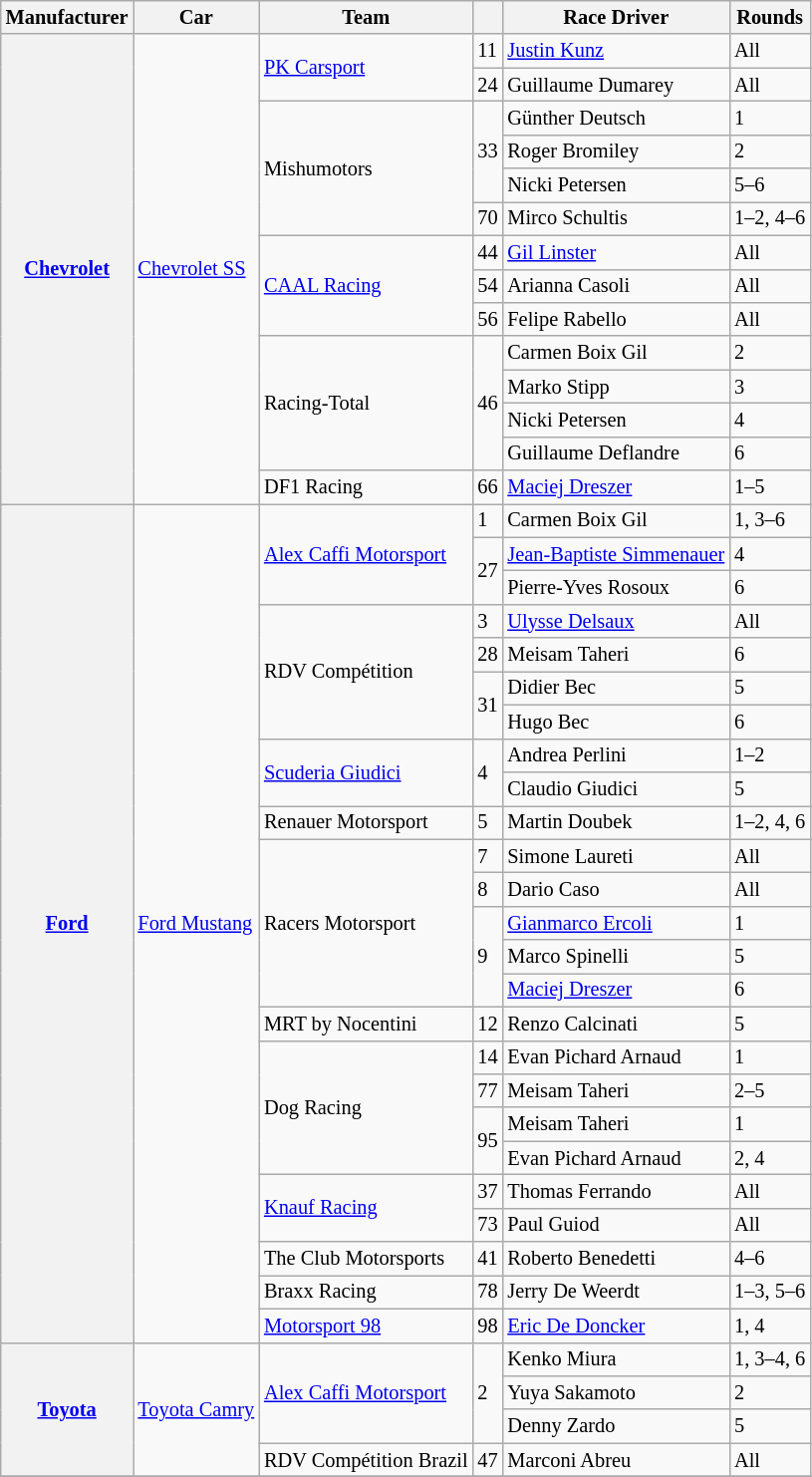<table class="wikitable" style="font-size: 85%">
<tr>
<th>Manufacturer</th>
<th>Car</th>
<th>Team</th>
<th></th>
<th>Race Driver</th>
<th>Rounds</th>
</tr>
<tr>
<th rowspan=14><a href='#'>Chevrolet</a></th>
<td rowspan=14><a href='#'>Chevrolet SS</a></td>
<td rowspan=2> <a href='#'>PK Carsport</a></td>
<td>11</td>
<td> <a href='#'>Justin Kunz</a></td>
<td>All</td>
</tr>
<tr>
<td>24</td>
<td> Guillaume Dumarey</td>
<td>All</td>
</tr>
<tr>
<td rowspan=4> Mishumotors</td>
<td rowspan=3>33</td>
<td> Günther Deutsch</td>
<td>1</td>
</tr>
<tr>
<td> Roger Bromiley</td>
<td>2</td>
</tr>
<tr>
<td> Nicki Petersen</td>
<td>5–6</td>
</tr>
<tr>
<td>70</td>
<td> Mirco Schultis</td>
<td>1–2, 4–6</td>
</tr>
<tr>
<td rowspan=3> <a href='#'>CAAL Racing</a></td>
<td>44</td>
<td> <a href='#'>Gil Linster</a></td>
<td>All</td>
</tr>
<tr>
<td>54</td>
<td> Arianna Casoli</td>
<td>All</td>
</tr>
<tr>
<td>56</td>
<td> Felipe Rabello</td>
<td>All</td>
</tr>
<tr>
<td rowspan=4> Racing-Total</td>
<td rowspan=4>46</td>
<td> Carmen Boix Gil</td>
<td>2</td>
</tr>
<tr>
<td> Marko Stipp</td>
<td>3</td>
</tr>
<tr>
<td> Nicki Petersen</td>
<td>4</td>
</tr>
<tr>
<td> Guillaume Deflandre</td>
<td>6</td>
</tr>
<tr>
<td> DF1 Racing</td>
<td>66</td>
<td> <a href='#'>Maciej Dreszer</a></td>
<td>1–5</td>
</tr>
<tr>
<th rowspan=25><a href='#'>Ford</a></th>
<td rowspan=25><a href='#'>Ford Mustang</a></td>
<td rowspan=3> <a href='#'>Alex Caffi Motorsport</a></td>
<td>1</td>
<td> Carmen Boix Gil</td>
<td>1, 3–6</td>
</tr>
<tr>
<td rowspan=2>27</td>
<td> <a href='#'>Jean-Baptiste Simmenauer</a></td>
<td>4</td>
</tr>
<tr>
<td> Pierre-Yves Rosoux</td>
<td>6</td>
</tr>
<tr>
<td rowspan=4> RDV Compétition</td>
<td>3</td>
<td> <a href='#'>Ulysse Delsaux</a></td>
<td>All</td>
</tr>
<tr>
<td>28</td>
<td> Meisam Taheri</td>
<td>6</td>
</tr>
<tr>
<td rowspan=2>31</td>
<td> Didier Bec</td>
<td>5</td>
</tr>
<tr>
<td> Hugo Bec</td>
<td>6</td>
</tr>
<tr>
<td rowspan=2> <a href='#'>Scuderia Giudici</a></td>
<td rowspan=2>4</td>
<td> Andrea Perlini</td>
<td>1–2</td>
</tr>
<tr>
<td> Claudio Giudici</td>
<td>5</td>
</tr>
<tr>
<td> Renauer Motorsport</td>
<td>5</td>
<td> Martin Doubek</td>
<td>1–2, 4, 6</td>
</tr>
<tr>
<td rowspan=5> Racers Motorsport</td>
<td>7</td>
<td> Simone Laureti</td>
<td>All</td>
</tr>
<tr>
<td>8</td>
<td> Dario Caso</td>
<td>All</td>
</tr>
<tr>
<td rowspan=3>9</td>
<td> <a href='#'>Gianmarco Ercoli</a></td>
<td>1</td>
</tr>
<tr>
<td> Marco Spinelli</td>
<td>5</td>
</tr>
<tr>
<td> <a href='#'>Maciej Dreszer</a></td>
<td>6</td>
</tr>
<tr>
<td> MRT by Nocentini</td>
<td>12</td>
<td> Renzo Calcinati</td>
<td>5</td>
</tr>
<tr>
<td rowspan=4> Dog Racing</td>
<td>14</td>
<td> Evan Pichard Arnaud</td>
<td>1</td>
</tr>
<tr>
<td>77</td>
<td> Meisam Taheri</td>
<td>2–5</td>
</tr>
<tr>
<td rowspan=2>95</td>
<td> Meisam Taheri</td>
<td>1</td>
</tr>
<tr>
<td> Evan Pichard Arnaud</td>
<td>2, 4</td>
</tr>
<tr>
<td rowspan=2> <a href='#'>Knauf Racing</a></td>
<td>37</td>
<td> Thomas Ferrando</td>
<td>All</td>
</tr>
<tr>
<td>73</td>
<td> Paul Guiod</td>
<td>All</td>
</tr>
<tr>
<td> The Club Motorsports</td>
<td>41</td>
<td> Roberto Benedetti</td>
<td>4–6</td>
</tr>
<tr>
<td> Braxx Racing</td>
<td>78</td>
<td> Jerry De Weerdt</td>
<td>1–3, 5–6</td>
</tr>
<tr>
<td> <a href='#'>Motorsport 98</a></td>
<td>98</td>
<td> <a href='#'>Eric De Doncker</a></td>
<td>1, 4</td>
</tr>
<tr>
<th rowspan=4><a href='#'>Toyota</a></th>
<td rowspan=4><a href='#'>Toyota Camry</a></td>
<td rowspan=3> <a href='#'>Alex Caffi Motorsport</a></td>
<td rowspan=3>2</td>
<td> Kenko Miura</td>
<td>1, 3–4, 6</td>
</tr>
<tr>
<td> Yuya Sakamoto</td>
<td>2</td>
</tr>
<tr>
<td> Denny Zardo</td>
<td>5</td>
</tr>
<tr>
<td> RDV Compétition Brazil</td>
<td>47</td>
<td> Marconi Abreu</td>
<td>All</td>
</tr>
<tr>
</tr>
</table>
